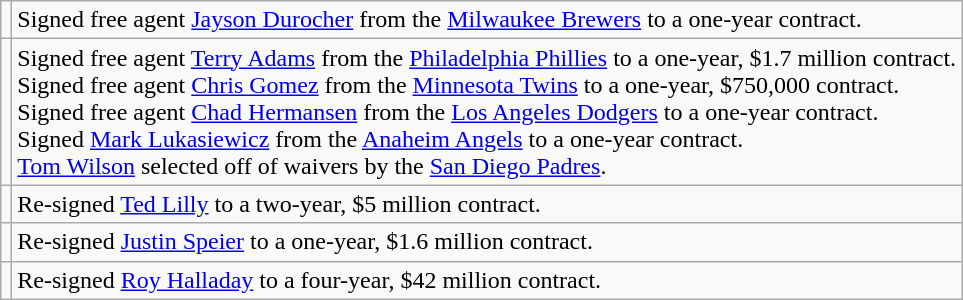<table class="wikitable">
<tr>
<td></td>
<td>Signed free agent <a href='#'>Jayson Durocher</a> from the <a href='#'>Milwaukee Brewers</a> to a one-year contract.</td>
</tr>
<tr>
<td></td>
<td>Signed free agent <a href='#'>Terry Adams</a> from the <a href='#'>Philadelphia Phillies</a> to a one-year, $1.7 million contract. <br>Signed free agent <a href='#'>Chris Gomez</a> from the <a href='#'>Minnesota Twins</a> to a one-year, $750,000 contract. <br>Signed free agent <a href='#'>Chad Hermansen</a> from the <a href='#'>Los Angeles Dodgers</a> to a one-year contract. <br>Signed <a href='#'>Mark Lukasiewicz</a> from the <a href='#'>Anaheim Angels</a> to a one-year contract. <br><a href='#'>Tom Wilson</a> selected off of waivers by the <a href='#'>San Diego Padres</a>.</td>
</tr>
<tr>
<td></td>
<td>Re-signed <a href='#'>Ted Lilly</a> to a two-year, $5 million contract.</td>
</tr>
<tr>
<td></td>
<td>Re-signed <a href='#'>Justin Speier</a> to a one-year, $1.6 million contract.</td>
</tr>
<tr>
<td></td>
<td>Re-signed <a href='#'>Roy Halladay</a> to a four-year, $42 million contract.</td>
</tr>
</table>
